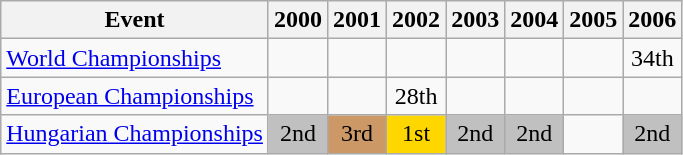<table class="wikitable">
<tr>
<th>Event</th>
<th>2000</th>
<th>2001</th>
<th>2002</th>
<th>2003</th>
<th>2004</th>
<th>2005</th>
<th>2006</th>
</tr>
<tr>
<td><a href='#'>World Championships</a></td>
<td></td>
<td></td>
<td></td>
<td></td>
<td></td>
<td></td>
<td align="center">34th</td>
</tr>
<tr>
<td><a href='#'>European Championships</a></td>
<td></td>
<td></td>
<td align="center">28th</td>
<td></td>
<td></td>
<td></td>
<td></td>
</tr>
<tr>
<td><a href='#'>Hungarian Championships</a></td>
<td align="center" bgcolor="silver">2nd</td>
<td align="center" bgcolor="cc9966">3rd</td>
<td align="center" bgcolor="gold">1st</td>
<td align="center" bgcolor="silver">2nd</td>
<td align="center" bgcolor="silver">2nd</td>
<td></td>
<td align="center" bgcolor="silver">2nd</td>
</tr>
</table>
